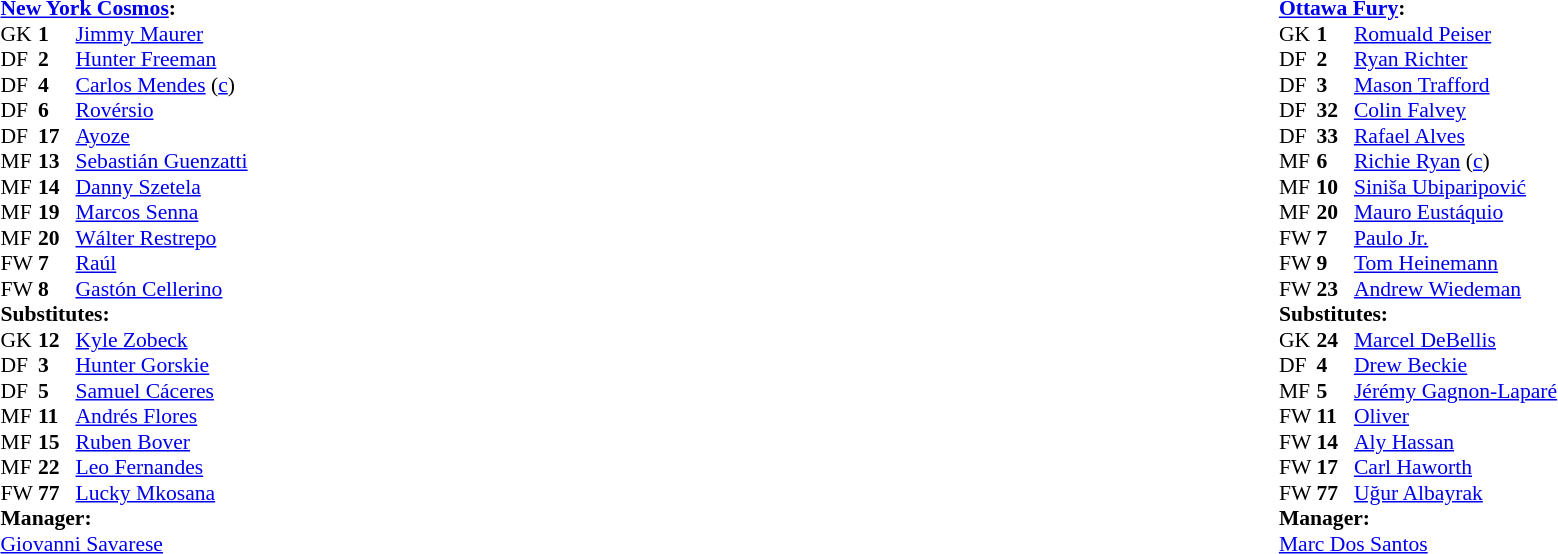<table style="width:100%;">
<tr>
<td style="vertical-align:top; width:40%;"><br><table style="font-size: 90%" cellspacing="0" cellpadding="0">
<tr>
<td colspan="4"><strong><a href='#'>New York Cosmos</a>:</strong></td>
</tr>
<tr>
<th width=25></th>
<th width=25></th>
</tr>
<tr>
<td>GK</td>
<td><strong>1</strong></td>
<td> <a href='#'>Jimmy Maurer</a></td>
<td></td>
</tr>
<tr>
<td>DF</td>
<td><strong>2</strong></td>
<td> <a href='#'>Hunter Freeman</a></td>
</tr>
<tr>
<td>DF</td>
<td><strong>4</strong></td>
<td> <a href='#'>Carlos Mendes</a> (<a href='#'>c</a>)</td>
</tr>
<tr>
<td>DF</td>
<td><strong>6</strong></td>
<td> <a href='#'>Rovérsio</a></td>
</tr>
<tr>
<td>DF</td>
<td><strong>17</strong></td>
<td> <a href='#'>Ayoze</a></td>
</tr>
<tr>
<td>MF</td>
<td><strong>13</strong></td>
<td> <a href='#'>Sebastián Guenzatti</a></td>
<td></td>
<td></td>
</tr>
<tr>
<td>MF</td>
<td><strong>14</strong></td>
<td> <a href='#'>Danny Szetela</a></td>
</tr>
<tr>
<td>MF</td>
<td><strong>19</strong></td>
<td> <a href='#'>Marcos Senna</a></td>
</tr>
<tr>
<td>MF</td>
<td><strong>20</strong></td>
<td> <a href='#'>Wálter Restrepo</a></td>
</tr>
<tr>
<td>FW</td>
<td><strong>7</strong></td>
<td> <a href='#'>Raúl</a></td>
</tr>
<tr>
<td>FW</td>
<td><strong>8</strong></td>
<td> <a href='#'>Gastón Cellerino</a></td>
<td></td>
<td></td>
</tr>
<tr>
<td colspan="3"><strong>Substitutes:</strong></td>
</tr>
<tr>
<td>GK</td>
<td><strong>12</strong></td>
<td> <a href='#'>Kyle Zobeck</a></td>
</tr>
<tr>
<td>DF</td>
<td><strong>3</strong></td>
<td> <a href='#'>Hunter Gorskie</a></td>
</tr>
<tr>
<td>DF</td>
<td><strong>5</strong></td>
<td> <a href='#'>Samuel Cáceres</a></td>
</tr>
<tr>
<td>MF</td>
<td><strong>11</strong></td>
<td> <a href='#'>Andrés Flores</a></td>
</tr>
<tr>
<td>MF</td>
<td><strong>15</strong></td>
<td> <a href='#'>Ruben Bover</a></td>
</tr>
<tr>
<td>MF</td>
<td><strong>22</strong></td>
<td> <a href='#'>Leo Fernandes</a></td>
<td></td>
<td></td>
</tr>
<tr>
<td>FW</td>
<td><strong>77</strong></td>
<td> <a href='#'>Lucky Mkosana</a></td>
<td></td>
<td></td>
</tr>
<tr>
<td colspan=3><strong>Manager:</strong><br> <a href='#'>Giovanni Savarese</a></td>
</tr>
<tr>
<td colspan=4></td>
</tr>
</table>
</td>
<td valign="top"></td>
<td style="vertical-align:top; width:50%;"><br><table cellspacing="0" cellpadding="0" style="font-size:90%; margin:auto;">
<tr>
<td colspan="4"><strong><a href='#'>Ottawa Fury</a>:</strong></td>
</tr>
<tr>
<th width=25></th>
<th width=25></th>
</tr>
<tr>
<td>GK</td>
<td><strong>1</strong></td>
<td> <a href='#'>Romuald Peiser</a></td>
</tr>
<tr>
<td>DF</td>
<td><strong>2</strong></td>
<td> <a href='#'>Ryan Richter</a></td>
</tr>
<tr>
<td>DF</td>
<td><strong>3</strong></td>
<td> <a href='#'>Mason Trafford</a></td>
<td></td>
</tr>
<tr>
<td>DF</td>
<td><strong>32</strong></td>
<td> <a href='#'>Colin Falvey</a></td>
<td></td>
</tr>
<tr>
<td>DF</td>
<td><strong>33</strong></td>
<td> <a href='#'>Rafael Alves</a></td>
</tr>
<tr>
<td>MF</td>
<td><strong>6</strong></td>
<td> <a href='#'>Richie Ryan</a> (<a href='#'>c</a>)</td>
<td></td>
</tr>
<tr>
<td>MF</td>
<td><strong>10</strong></td>
<td> <a href='#'>Siniša Ubiparipović</a></td>
<td></td>
<td></td>
</tr>
<tr>
<td>MF</td>
<td><strong>20</strong></td>
<td> <a href='#'>Mauro Eustáquio</a></td>
<td></td>
<td></td>
</tr>
<tr>
<td>FW</td>
<td><strong>7</strong></td>
<td> <a href='#'>Paulo Jr.</a></td>
</tr>
<tr>
<td>FW</td>
<td><strong>9</strong></td>
<td> <a href='#'>Tom Heinemann</a></td>
</tr>
<tr>
<td>FW</td>
<td><strong>23</strong></td>
<td> <a href='#'>Andrew Wiedeman</a></td>
<td></td>
<td></td>
</tr>
<tr>
<td colspan="3"><strong>Substitutes:</strong></td>
</tr>
<tr>
<td>GK</td>
<td><strong>24</strong></td>
<td> <a href='#'>Marcel DeBellis</a></td>
</tr>
<tr>
<td>DF</td>
<td><strong>4</strong></td>
<td> <a href='#'>Drew Beckie</a></td>
</tr>
<tr>
<td>MF</td>
<td><strong>5</strong></td>
<td> <a href='#'>Jérémy Gagnon-Laparé</a></td>
<td></td>
<td></td>
</tr>
<tr>
<td>FW</td>
<td><strong>11</strong></td>
<td> <a href='#'>Oliver</a></td>
<td></td>
<td></td>
</tr>
<tr>
<td>FW</td>
<td><strong>14</strong></td>
<td> <a href='#'>Aly Hassan</a></td>
</tr>
<tr>
<td>FW</td>
<td><strong>17</strong></td>
<td> <a href='#'>Carl Haworth</a></td>
</tr>
<tr>
<td>FW</td>
<td><strong>77</strong></td>
<td> <a href='#'>Uğur Albayrak</a></td>
<td></td>
<td></td>
</tr>
<tr>
<td colspan=3><strong>Manager:</strong><br> <a href='#'>Marc Dos Santos</a></td>
</tr>
<tr>
<td colspan=4></td>
</tr>
</table>
</td>
</tr>
</table>
